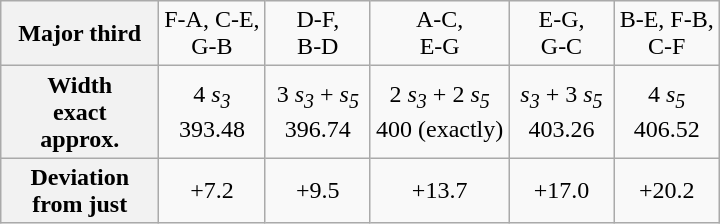<table class="wikitable" style="margin:2.5em auto; text-align:center">
<tr>
<th>  Major third  </th>
<td>F-A, C-E,<br>G-B</td>
<td>D-F,<br> B-D</td>
<td>A-C,<br>E-G</td>
<td>E-G,<br>G-C</td>
<td>B-E, F-B,<br> C-F</td>
</tr>
<tr>
<th><div>Width</div><div>exact<br>approx.</div></th>
<td>4 <em>s<sub>3</sub></em><br> 393.48 </td>
<td> 3 <em>s<sub>3</sub></em> + <em>s<sub>5</sub></em> <br>396.74</td>
<td> 2 <em>s<sub>3</sub></em> + 2 <em>s<sub>5</sub></em> <br>400 (exactly)</td>
<td> <em>s<sub>3</sub></em> + 3 <em>s<sub>5</sub></em> <br>403.26</td>
<td> 4 <em>s<sub>5</sub></em> <br>406.52</td>
</tr>
<tr>
<th>Deviation<br>from just</th>
<td>+7.2</td>
<td>+9.5</td>
<td>+13.7</td>
<td>+17.0</td>
<td>+20.2</td>
</tr>
</table>
